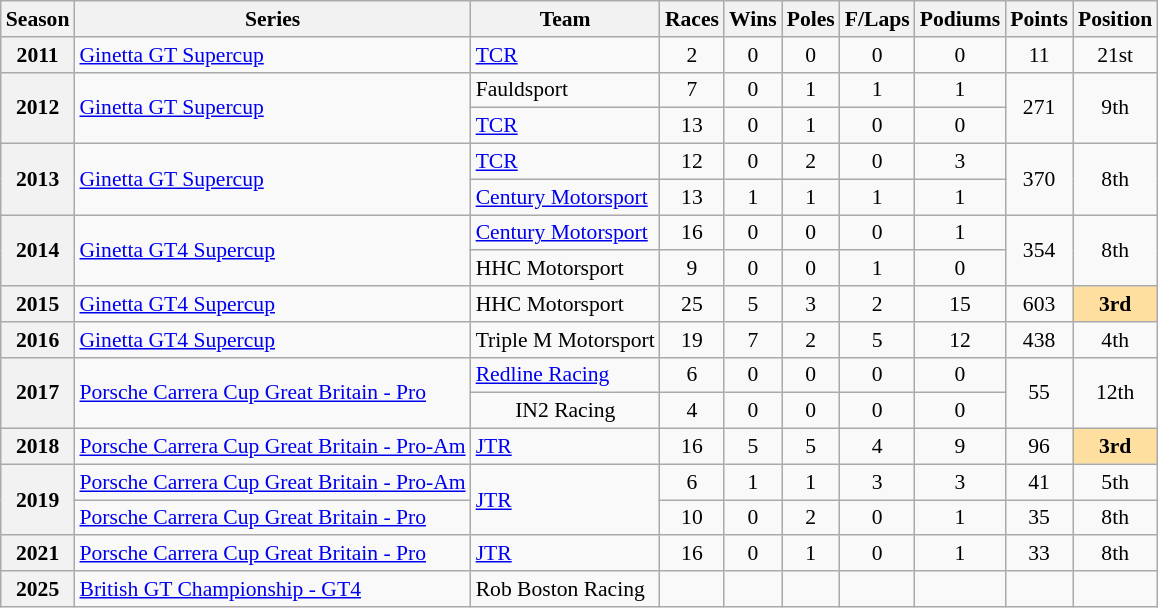<table class="wikitable" style="font-size: 90%; text-align:center">
<tr>
<th>Season</th>
<th>Series</th>
<th>Team</th>
<th>Races</th>
<th>Wins</th>
<th>Poles</th>
<th>F/Laps</th>
<th>Podiums</th>
<th>Points</th>
<th>Position</th>
</tr>
<tr>
<th>2011</th>
<td align=left><a href='#'>Ginetta GT Supercup</a></td>
<td align=left><a href='#'>TCR</a></td>
<td>2</td>
<td>0</td>
<td>0</td>
<td>0</td>
<td>0</td>
<td>11</td>
<td>21st</td>
</tr>
<tr>
<th rowspan="2">2012</th>
<td rowspan="2" align="left"><a href='#'>Ginetta GT Supercup</a></td>
<td align=left>Fauldsport</td>
<td>7</td>
<td>0</td>
<td>1</td>
<td>1</td>
<td>1</td>
<td rowspan="2">271</td>
<td rowspan="2">9th</td>
</tr>
<tr>
<td align=left><a href='#'>TCR</a></td>
<td>13</td>
<td>0</td>
<td>1</td>
<td>0</td>
<td>0</td>
</tr>
<tr>
<th rowspan="2">2013</th>
<td rowspan="2" align="left"><a href='#'>Ginetta GT Supercup</a></td>
<td align="left"><a href='#'>TCR</a></td>
<td>12</td>
<td>0</td>
<td>2</td>
<td>0</td>
<td>3</td>
<td rowspan="2">370</td>
<td rowspan="2">8th</td>
</tr>
<tr>
<td align=left><a href='#'>Century Motorsport</a></td>
<td>13</td>
<td>1</td>
<td>1</td>
<td>1</td>
<td>1</td>
</tr>
<tr>
<th rowspan="2">2014</th>
<td rowspan="2" align="left"><a href='#'>Ginetta GT4 Supercup</a></td>
<td align="left"><a href='#'>Century Motorsport</a></td>
<td>16</td>
<td>0</td>
<td>0</td>
<td>0</td>
<td>1</td>
<td rowspan="2">354</td>
<td rowspan="2">8th</td>
</tr>
<tr>
<td align=left>HHC Motorsport</td>
<td>9</td>
<td>0</td>
<td>0</td>
<td>1</td>
<td>0</td>
</tr>
<tr>
<th>2015</th>
<td align=left><a href='#'>Ginetta GT4 Supercup</a></td>
<td align=left>HHC Motorsport</td>
<td>25</td>
<td>5</td>
<td>3</td>
<td>2</td>
<td>15</td>
<td>603</td>
<th style="background: #ffdf9f">3rd</th>
</tr>
<tr>
<th>2016</th>
<td align=left><a href='#'>Ginetta GT4 Supercup</a></td>
<td align=left>Triple M Motorsport</td>
<td>19</td>
<td>7</td>
<td>2</td>
<td>5</td>
<td>12</td>
<td>438</td>
<td>4th</td>
</tr>
<tr>
<th rowspan="2">2017</th>
<td rowspan="2" align="left"><a href='#'>Porsche Carrera Cup Great Britain - Pro</a></td>
<td align=left><a href='#'>Redline Racing</a></td>
<td>6</td>
<td>0</td>
<td>0</td>
<td>0</td>
<td>0</td>
<td rowspan="2">55</td>
<td rowspan="2">12th</td>
</tr>
<tr>
<td>IN2 Racing</td>
<td>4</td>
<td>0</td>
<td>0</td>
<td>0</td>
<td>0</td>
</tr>
<tr>
<th>2018</th>
<td align=left><a href='#'>Porsche Carrera Cup Great Britain - Pro-Am</a></td>
<td align=left><a href='#'>JTR</a></td>
<td>16</td>
<td>5</td>
<td>5</td>
<td>4</td>
<td>9</td>
<td>96</td>
<td style="background:#FFDF9F;"><strong>3rd</strong></td>
</tr>
<tr>
<th rowspan="2">2019</th>
<td align=left><a href='#'>Porsche Carrera Cup Great Britain - Pro-Am</a></td>
<td rowspan="2" align=left><a href='#'>JTR</a></td>
<td>6</td>
<td>1</td>
<td>1</td>
<td>3</td>
<td>3</td>
<td>41</td>
<td>5th</td>
</tr>
<tr>
<td align=left><a href='#'>Porsche Carrera Cup Great Britain - Pro</a></td>
<td>10</td>
<td>0</td>
<td>2</td>
<td>0</td>
<td>1</td>
<td>35</td>
<td>8th</td>
</tr>
<tr>
<th>2021</th>
<td align=left><a href='#'>Porsche Carrera Cup Great Britain - Pro</a></td>
<td align=left><a href='#'>JTR</a></td>
<td>16</td>
<td>0</td>
<td>1</td>
<td>0</td>
<td>1</td>
<td>33</td>
<td>8th</td>
</tr>
<tr>
<th>2025</th>
<td align=left><a href='#'>British GT Championship - GT4</a></td>
<td align=left>Rob Boston Racing</td>
<td></td>
<td></td>
<td></td>
<td></td>
<td></td>
<td></td>
<td></td>
</tr>
</table>
